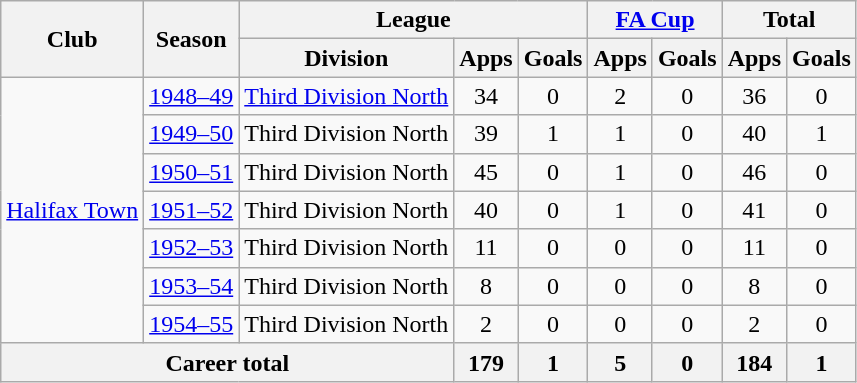<table class="wikitable" style="text-align: center">
<tr>
<th rowspan="2">Club</th>
<th rowspan="2">Season</th>
<th colspan="3">League</th>
<th colspan="2"><a href='#'>FA Cup</a></th>
<th colspan="2">Total</th>
</tr>
<tr>
<th>Division</th>
<th>Apps</th>
<th>Goals</th>
<th>Apps</th>
<th>Goals</th>
<th>Apps</th>
<th>Goals</th>
</tr>
<tr>
<td rowspan="7"><a href='#'>Halifax Town</a></td>
<td><a href='#'>1948–49</a></td>
<td><a href='#'>Third Division North</a></td>
<td>34</td>
<td>0</td>
<td>2</td>
<td>0</td>
<td>36</td>
<td>0</td>
</tr>
<tr>
<td><a href='#'>1949–50</a></td>
<td>Third Division North</td>
<td>39</td>
<td>1</td>
<td>1</td>
<td>0</td>
<td>40</td>
<td>1</td>
</tr>
<tr>
<td><a href='#'>1950–51</a></td>
<td>Third Division North</td>
<td>45</td>
<td>0</td>
<td>1</td>
<td>0</td>
<td>46</td>
<td>0</td>
</tr>
<tr>
<td><a href='#'>1951–52</a></td>
<td>Third Division North</td>
<td>40</td>
<td>0</td>
<td>1</td>
<td>0</td>
<td>41</td>
<td>0</td>
</tr>
<tr>
<td><a href='#'>1952–53</a></td>
<td>Third Division North</td>
<td>11</td>
<td>0</td>
<td>0</td>
<td>0</td>
<td>11</td>
<td>0</td>
</tr>
<tr>
<td><a href='#'>1953–54</a></td>
<td>Third Division North</td>
<td>8</td>
<td>0</td>
<td>0</td>
<td>0</td>
<td>8</td>
<td>0</td>
</tr>
<tr>
<td><a href='#'>1954–55</a></td>
<td>Third Division North</td>
<td>2</td>
<td>0</td>
<td>0</td>
<td>0</td>
<td>2</td>
<td>0</td>
</tr>
<tr>
<th colspan="3">Career total</th>
<th>179</th>
<th>1</th>
<th>5</th>
<th>0</th>
<th>184</th>
<th>1</th>
</tr>
</table>
